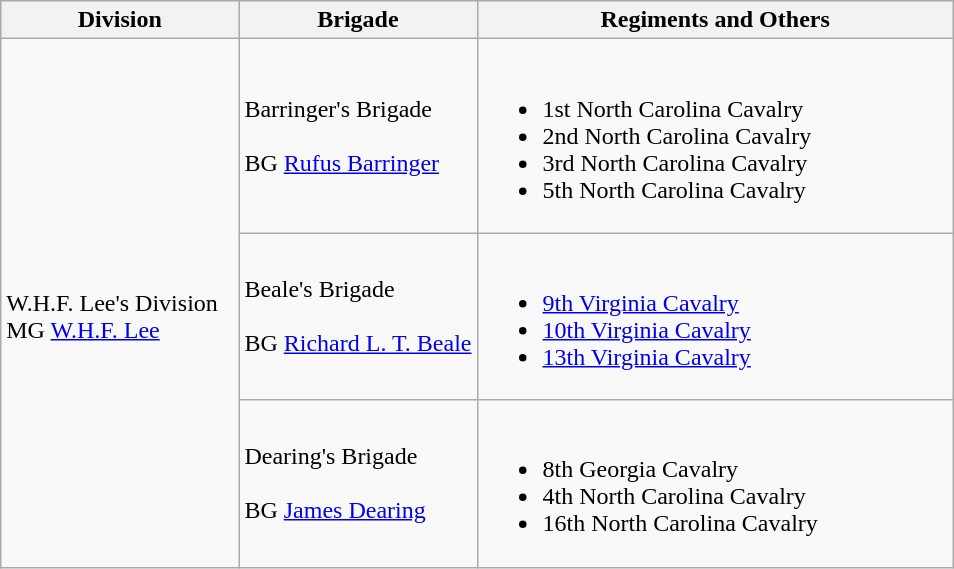<table class="wikitable">
<tr>
<th style="width:25%;">Division</th>
<th style="width:25%;">Brigade</th>
<th>Regiments and Others</th>
</tr>
<tr>
<td rowspan=3><br>W.H.F. Lee's Division
<br>
MG <a href='#'>W.H.F. Lee</a></td>
<td>Barringer's Brigade<br><br>
BG <a href='#'>Rufus Barringer</a></td>
<td><br><ul><li>1st North Carolina Cavalry</li><li>2nd North Carolina Cavalry</li><li>3rd North Carolina Cavalry</li><li>5th North Carolina Cavalry</li></ul></td>
</tr>
<tr>
<td>Beale's Brigade<br><br>
BG <a href='#'>Richard L. T. Beale</a></td>
<td><br><ul><li><a href='#'>9th Virginia Cavalry</a></li><li><a href='#'>10th Virginia Cavalry</a></li><li><a href='#'>13th Virginia Cavalry</a></li></ul></td>
</tr>
<tr>
<td>Dearing's Brigade<br><br>
BG <a href='#'>James Dearing</a></td>
<td><br><ul><li>8th Georgia Cavalry</li><li>4th North Carolina Cavalry</li><li>16th North Carolina Cavalry</li></ul></td>
</tr>
</table>
